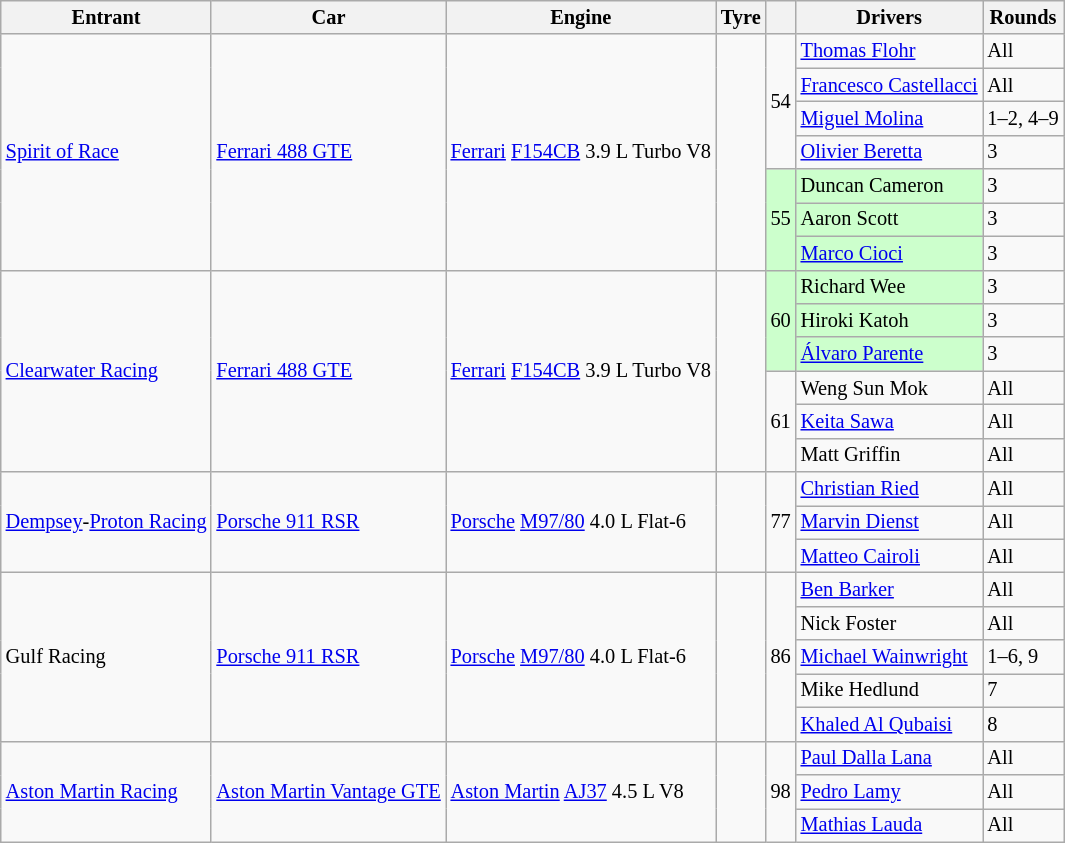<table class="wikitable" style="font-size: 85%">
<tr>
<th>Entrant</th>
<th>Car</th>
<th>Engine</th>
<th>Tyre</th>
<th></th>
<th>Drivers</th>
<th>Rounds</th>
</tr>
<tr>
<td rowspan=7> <a href='#'>Spirit of Race</a></td>
<td rowspan=7><a href='#'>Ferrari 488 GTE</a></td>
<td rowspan=7><a href='#'>Ferrari</a> <a href='#'>F154CB</a> 3.9 L Turbo V8</td>
<td rowspan=7></td>
<td rowspan=4>54</td>
<td> <a href='#'>Thomas Flohr</a></td>
<td>All</td>
</tr>
<tr>
<td> <a href='#'>Francesco Castellacci</a></td>
<td>All</td>
</tr>
<tr>
<td> <a href='#'>Miguel Molina</a></td>
<td>1–2, 4–9</td>
</tr>
<tr>
<td> <a href='#'>Olivier Beretta</a></td>
<td>3</td>
</tr>
<tr>
<td style="background:#ccffcc" rowspan=3>55</td>
<td style="background:#ccffcc"> Duncan Cameron</td>
<td>3</td>
</tr>
<tr>
<td style="background:#ccffcc"> Aaron Scott</td>
<td>3</td>
</tr>
<tr>
<td style="background:#ccffcc"> <a href='#'>Marco Cioci</a></td>
<td>3</td>
</tr>
<tr>
<td rowspan=6> <a href='#'>Clearwater Racing</a></td>
<td rowspan=6><a href='#'>Ferrari 488 GTE</a></td>
<td rowspan=6><a href='#'>Ferrari</a> <a href='#'>F154CB</a> 3.9 L Turbo V8</td>
<td rowspan=6></td>
<td style="background:#ccffcc" rowspan=3>60</td>
<td style="background:#ccffcc"> Richard Wee</td>
<td>3</td>
</tr>
<tr>
<td style="background:#ccffcc"> Hiroki Katoh</td>
<td>3</td>
</tr>
<tr>
<td style="background:#ccffcc"> <a href='#'>Álvaro Parente</a></td>
<td>3</td>
</tr>
<tr>
<td rowspan=3>61</td>
<td> Weng Sun Mok</td>
<td>All</td>
</tr>
<tr>
<td> <a href='#'>Keita Sawa</a></td>
<td>All</td>
</tr>
<tr>
<td> Matt Griffin</td>
<td>All</td>
</tr>
<tr>
<td rowspan=3> <a href='#'>Dempsey</a>-<a href='#'>Proton Racing</a></td>
<td rowspan=3><a href='#'>Porsche 911 RSR</a></td>
<td rowspan=3><a href='#'>Porsche</a> <a href='#'>M97/80</a> 4.0 L Flat-6</td>
<td rowspan=3></td>
<td rowspan=3>77</td>
<td> <a href='#'>Christian Ried</a></td>
<td>All</td>
</tr>
<tr>
<td> <a href='#'>Marvin Dienst</a></td>
<td>All</td>
</tr>
<tr>
<td> <a href='#'>Matteo Cairoli</a></td>
<td>All</td>
</tr>
<tr>
<td rowspan=5> Gulf Racing</td>
<td rowspan=5><a href='#'>Porsche 911 RSR</a></td>
<td rowspan=5><a href='#'>Porsche</a> <a href='#'>M97/80</a> 4.0 L Flat-6</td>
<td rowspan=5></td>
<td rowspan=5>86</td>
<td> <a href='#'>Ben Barker</a></td>
<td>All</td>
</tr>
<tr>
<td> Nick Foster</td>
<td>All</td>
</tr>
<tr>
<td> <a href='#'>Michael Wainwright</a></td>
<td>1–6, 9</td>
</tr>
<tr>
<td> Mike Hedlund</td>
<td>7</td>
</tr>
<tr>
<td> <a href='#'>Khaled Al Qubaisi</a></td>
<td>8</td>
</tr>
<tr>
<td rowspan=3> <a href='#'>Aston Martin Racing</a></td>
<td rowspan=3><a href='#'>Aston Martin Vantage GTE</a></td>
<td rowspan=3><a href='#'>Aston Martin</a> <a href='#'>AJ37</a> 4.5 L V8</td>
<td rowspan=3></td>
<td rowspan=3>98</td>
<td> <a href='#'>Paul Dalla Lana</a></td>
<td>All</td>
</tr>
<tr>
<td> <a href='#'>Pedro Lamy</a></td>
<td>All</td>
</tr>
<tr>
<td> <a href='#'>Mathias Lauda</a></td>
<td>All</td>
</tr>
</table>
